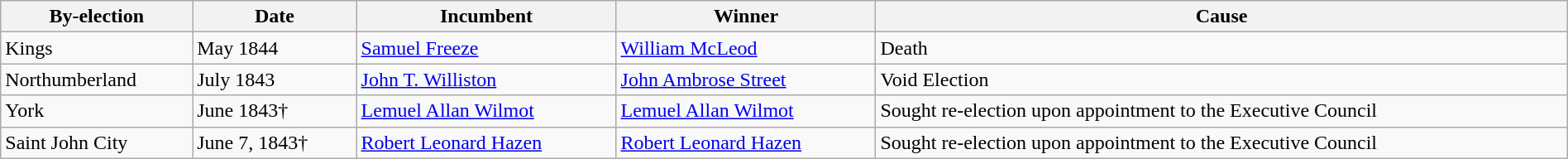<table class=wikitable style="width:100%">
<tr>
<th>By-election</th>
<th>Date</th>
<th>Incumbent</th>
<th>Winner</th>
<th>Cause</th>
</tr>
<tr>
<td>Kings</td>
<td>May 1844</td>
<td><a href='#'>Samuel Freeze</a></td>
<td><a href='#'>William McLeod</a></td>
<td>Death</td>
</tr>
<tr>
<td>Northumberland</td>
<td>July 1843</td>
<td><a href='#'>John T. Williston</a></td>
<td><a href='#'>John Ambrose Street</a></td>
<td>Void Election</td>
</tr>
<tr>
<td>York</td>
<td>June 1843†</td>
<td><a href='#'>Lemuel Allan Wilmot</a></td>
<td><a href='#'>Lemuel Allan Wilmot</a></td>
<td>Sought re-election upon appointment to the Executive Council</td>
</tr>
<tr>
<td>Saint John City</td>
<td>June 7, 1843†</td>
<td><a href='#'>Robert Leonard Hazen</a></td>
<td><a href='#'>Robert Leonard Hazen</a></td>
<td>Sought re-election upon appointment to the Executive Council</td>
</tr>
</table>
